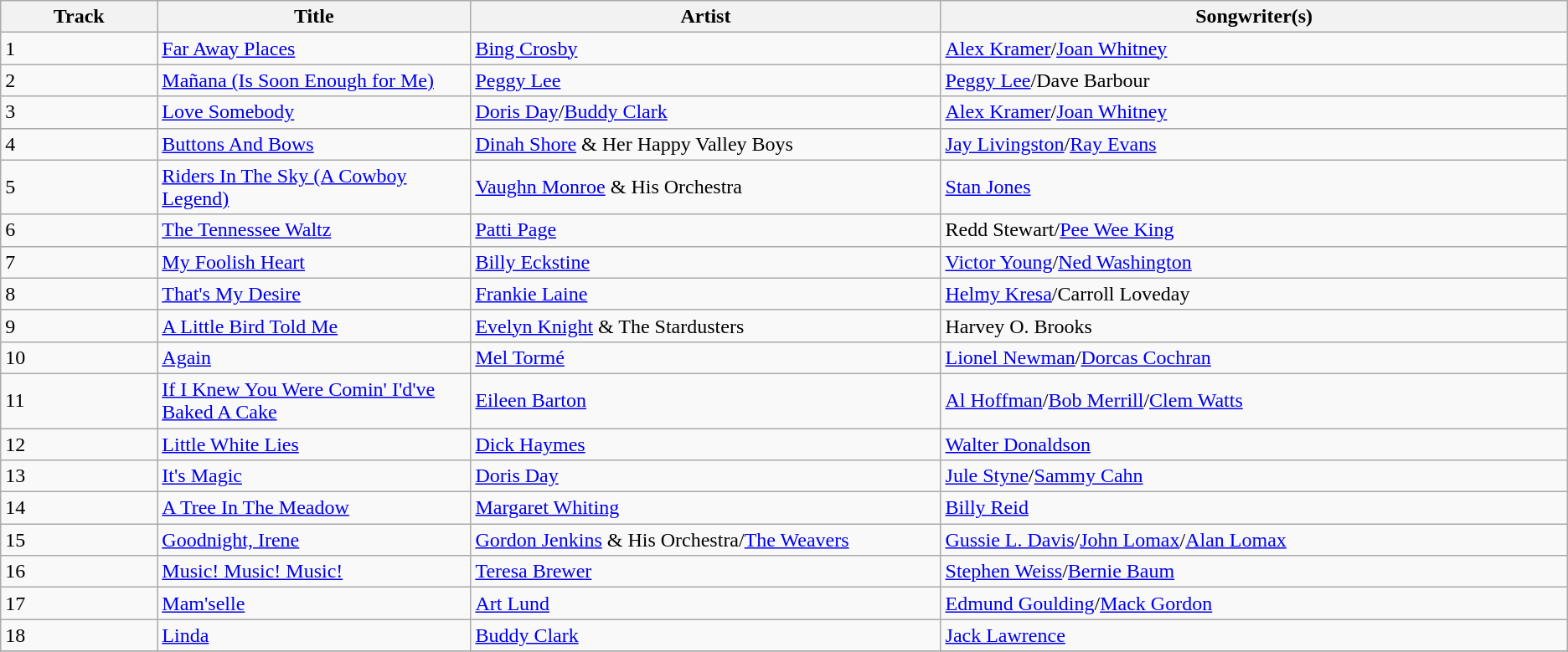<table class="wikitable">
<tr>
<th width=10%>Track</th>
<th width=20%>Title</th>
<th width=30%>Artist</th>
<th width=40%>Songwriter(s)</th>
</tr>
<tr>
<td>1</td>
<td><a href='#'>Far Away Places</a></td>
<td><a href='#'>Bing Crosby</a></td>
<td><a href='#'>Alex Kramer</a>/<a href='#'>Joan Whitney</a></td>
</tr>
<tr>
<td>2</td>
<td><a href='#'>Mañana (Is Soon Enough for Me)</a></td>
<td><a href='#'>Peggy Lee</a></td>
<td><a href='#'>Peggy Lee</a>/Dave Barbour</td>
</tr>
<tr>
<td>3</td>
<td><a href='#'>Love Somebody</a></td>
<td><a href='#'>Doris Day</a>/<a href='#'>Buddy Clark</a></td>
<td><a href='#'>Alex Kramer</a>/<a href='#'>Joan Whitney</a></td>
</tr>
<tr>
<td>4</td>
<td><a href='#'>Buttons And Bows</a></td>
<td><a href='#'>Dinah Shore</a> & Her Happy Valley Boys</td>
<td><a href='#'>Jay Livingston</a>/<a href='#'>Ray Evans</a></td>
</tr>
<tr>
<td>5</td>
<td><a href='#'>Riders In The Sky (A Cowboy Legend)</a></td>
<td><a href='#'>Vaughn Monroe</a> & His Orchestra</td>
<td><a href='#'>Stan Jones</a></td>
</tr>
<tr>
<td>6</td>
<td><a href='#'>The Tennessee Waltz</a></td>
<td><a href='#'>Patti Page</a></td>
<td>Redd Stewart/<a href='#'>Pee Wee King</a></td>
</tr>
<tr>
<td>7</td>
<td><a href='#'>My Foolish Heart</a></td>
<td><a href='#'>Billy Eckstine</a></td>
<td><a href='#'>Victor Young</a>/<a href='#'>Ned Washington</a></td>
</tr>
<tr>
<td>8</td>
<td><a href='#'>That's My Desire</a></td>
<td><a href='#'>Frankie Laine</a></td>
<td><a href='#'>Helmy Kresa</a>/Carroll Loveday</td>
</tr>
<tr>
<td>9</td>
<td><a href='#'>A Little Bird Told Me</a></td>
<td><a href='#'>Evelyn Knight</a> & The Stardusters</td>
<td>Harvey O. Brooks</td>
</tr>
<tr>
<td>10</td>
<td><a href='#'>Again</a></td>
<td><a href='#'>Mel Tormé</a></td>
<td><a href='#'>Lionel Newman</a>/<a href='#'>Dorcas Cochran</a></td>
</tr>
<tr>
<td>11</td>
<td><a href='#'>If I Knew You Were Comin' I'd've Baked A Cake</a></td>
<td><a href='#'>Eileen Barton</a></td>
<td><a href='#'>Al Hoffman</a>/<a href='#'>Bob Merrill</a>/<a href='#'>Clem Watts</a></td>
</tr>
<tr>
<td>12</td>
<td><a href='#'>Little White Lies</a></td>
<td><a href='#'>Dick Haymes</a></td>
<td><a href='#'>Walter Donaldson</a></td>
</tr>
<tr>
<td>13</td>
<td><a href='#'>It's Magic</a></td>
<td><a href='#'>Doris Day</a></td>
<td><a href='#'>Jule Styne</a>/<a href='#'>Sammy Cahn</a></td>
</tr>
<tr>
<td>14</td>
<td><a href='#'>A Tree In The Meadow</a></td>
<td><a href='#'>Margaret Whiting</a></td>
<td><a href='#'>Billy Reid</a></td>
</tr>
<tr>
<td>15</td>
<td><a href='#'>Goodnight, Irene</a></td>
<td><a href='#'>Gordon Jenkins</a> & His Orchestra/<a href='#'>The Weavers</a></td>
<td><a href='#'>Gussie L. Davis</a>/<a href='#'>John Lomax</a>/<a href='#'>Alan Lomax</a></td>
</tr>
<tr>
<td>16</td>
<td><a href='#'>Music! Music! Music!</a></td>
<td><a href='#'>Teresa Brewer</a></td>
<td><a href='#'>Stephen Weiss</a>/<a href='#'>Bernie Baum</a></td>
</tr>
<tr>
<td>17</td>
<td><a href='#'>Mam'selle</a></td>
<td><a href='#'>Art Lund</a></td>
<td><a href='#'>Edmund Goulding</a>/<a href='#'>Mack Gordon</a></td>
</tr>
<tr>
<td>18</td>
<td><a href='#'>Linda</a></td>
<td><a href='#'>Buddy Clark</a></td>
<td><a href='#'>Jack Lawrence</a></td>
</tr>
<tr>
</tr>
</table>
